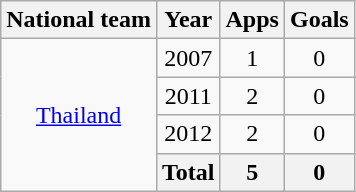<table class="wikitable" style="text-align:center">
<tr>
<th>National team</th>
<th>Year</th>
<th>Apps</th>
<th>Goals</th>
</tr>
<tr>
<td rowspan="9" valign="center"><a href='#'>Thailand</a></td>
<td>2007</td>
<td>1</td>
<td>0</td>
</tr>
<tr>
<td>2011</td>
<td>2</td>
<td>0</td>
</tr>
<tr>
<td>2012</td>
<td>2</td>
<td>0</td>
</tr>
<tr>
<th>Total</th>
<th>5</th>
<th>0</th>
</tr>
</table>
